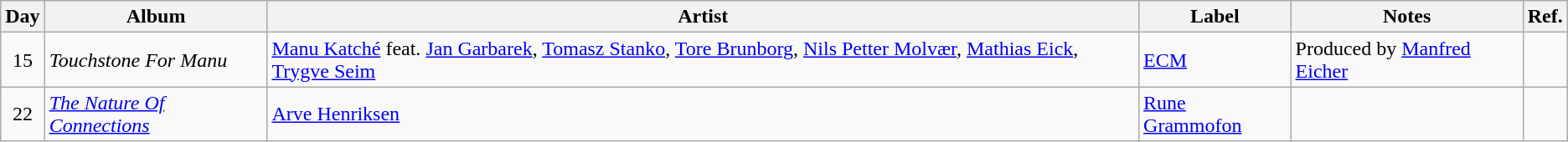<table class="wikitable">
<tr>
<th>Day</th>
<th>Album</th>
<th>Artist</th>
<th>Label</th>
<th>Notes</th>
<th>Ref.</th>
</tr>
<tr>
<td rowspan="1" style="text-align:center;">15</td>
<td><em>Touchstone For Manu</em></td>
<td><a href='#'>Manu Katché</a> feat. <a href='#'>Jan Garbarek</a>, <a href='#'>Tomasz Stanko</a>, <a href='#'>Tore Brunborg</a>, <a href='#'>Nils Petter Molvær</a>, <a href='#'>Mathias Eick</a>, <a href='#'>Trygve Seim</a></td>
<td><a href='#'>ECM</a></td>
<td>Produced by <a href='#'>Manfred Eicher</a></td>
<td style="text-align:center;"></td>
</tr>
<tr>
<td rowspan="1" style="text-align:center;">22</td>
<td><em><a href='#'>The Nature Of Connections</a></em></td>
<td><a href='#'>Arve Henriksen</a></td>
<td><a href='#'>Rune Grammofon</a></td>
<td></td>
<td style="text-align:center;"></td>
</tr>
</table>
